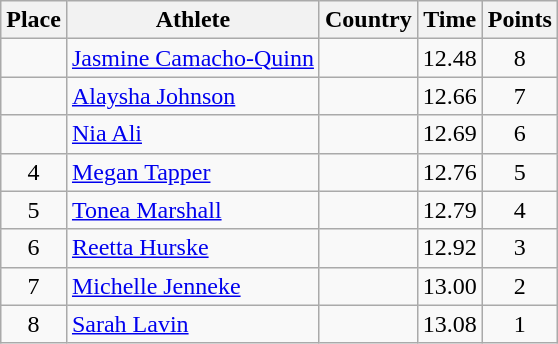<table class="wikitable">
<tr>
<th>Place</th>
<th>Athlete</th>
<th>Country</th>
<th>Time</th>
<th>Points</th>
</tr>
<tr>
<td align=center></td>
<td><a href='#'>Jasmine Camacho-Quinn</a></td>
<td></td>
<td>12.48</td>
<td align=center>8</td>
</tr>
<tr>
<td align=center></td>
<td><a href='#'>Alaysha Johnson</a></td>
<td></td>
<td>12.66</td>
<td align=center>7</td>
</tr>
<tr>
<td align=center></td>
<td><a href='#'>Nia Ali</a></td>
<td></td>
<td>12.69</td>
<td align=center>6</td>
</tr>
<tr>
<td align=center>4</td>
<td><a href='#'>Megan Tapper</a></td>
<td></td>
<td>12.76</td>
<td align=center>5</td>
</tr>
<tr>
<td align=center>5</td>
<td><a href='#'>Tonea Marshall</a></td>
<td></td>
<td>12.79</td>
<td align=center>4</td>
</tr>
<tr>
<td align=center>6</td>
<td><a href='#'>Reetta Hurske</a></td>
<td></td>
<td>12.92</td>
<td align=center>3</td>
</tr>
<tr>
<td align=center>7</td>
<td><a href='#'>Michelle Jenneke</a></td>
<td></td>
<td>13.00</td>
<td align=center>2</td>
</tr>
<tr>
<td align=center>8</td>
<td><a href='#'>Sarah Lavin</a></td>
<td></td>
<td>13.08</td>
<td align=center>1</td>
</tr>
</table>
